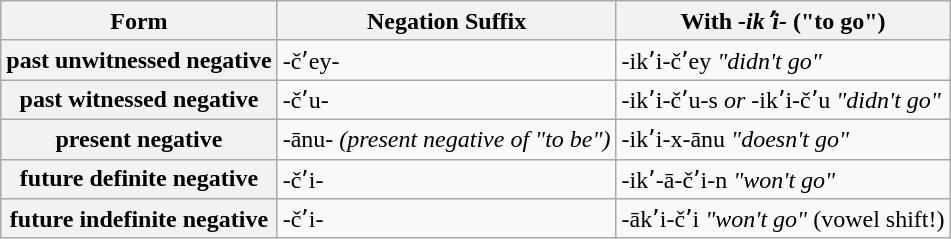<table class="wikitable">
<tr>
<th>Form</th>
<th>Negation Suffix</th>
<th>With <em>-ikʼi-</em> ("to go")</th>
</tr>
<tr>
<th>past unwitnessed negative</th>
<td>-čʼey-</td>
<td>-ikʼi-čʼey <em>"didn't go"</em></td>
</tr>
<tr>
<th>past witnessed negative</th>
<td>-čʼu-</td>
<td>-ikʼi-čʼu-s <em>or</em> -ikʼi-čʼu <em>"didn't go"</em></td>
</tr>
<tr>
<th>present negative</th>
<td>-ānu- <em>(present negative of "to be")</em></td>
<td>-ikʼi-x-ānu <em>"doesn't go"</em></td>
</tr>
<tr>
<th>future definite negative</th>
<td>-čʼi-</td>
<td>-ikʼ-ā-čʼi-n <em>"won't go"</em></td>
</tr>
<tr>
<th>future indefinite negative</th>
<td>-čʼi-</td>
<td>-ākʼi-čʼi <em>"won't go"</em> (vowel shift!)</td>
</tr>
</table>
